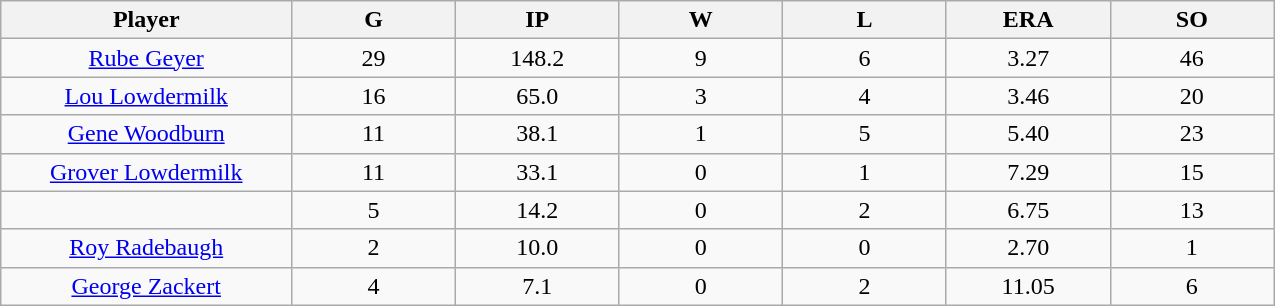<table class="wikitable sortable">
<tr>
<th bgcolor="#DDDDFF" width="16%">Player</th>
<th bgcolor="#DDDDFF" width="9%">G</th>
<th bgcolor="#DDDDFF" width="9%">IP</th>
<th bgcolor="#DDDDFF" width="9%">W</th>
<th bgcolor="#DDDDFF" width="9%">L</th>
<th bgcolor="#DDDDFF" width="9%">ERA</th>
<th bgcolor="#DDDDFF" width="9%">SO</th>
</tr>
<tr align="center">
<td><a href='#'>Rube Geyer</a></td>
<td>29</td>
<td>148.2</td>
<td>9</td>
<td>6</td>
<td>3.27</td>
<td>46</td>
</tr>
<tr align="center">
<td><a href='#'>Lou Lowdermilk</a></td>
<td>16</td>
<td>65.0</td>
<td>3</td>
<td>4</td>
<td>3.46</td>
<td>20</td>
</tr>
<tr align="center">
<td><a href='#'>Gene Woodburn</a></td>
<td>11</td>
<td>38.1</td>
<td>1</td>
<td>5</td>
<td>5.40</td>
<td>23</td>
</tr>
<tr align="center">
<td><a href='#'>Grover Lowdermilk</a></td>
<td>11</td>
<td>33.1</td>
<td>0</td>
<td>1</td>
<td>7.29</td>
<td>15</td>
</tr>
<tr align="center">
<td></td>
<td>5</td>
<td>14.2</td>
<td>0</td>
<td>2</td>
<td>6.75</td>
<td>13</td>
</tr>
<tr align="center">
<td><a href='#'>Roy Radebaugh</a></td>
<td>2</td>
<td>10.0</td>
<td>0</td>
<td>0</td>
<td>2.70</td>
<td>1</td>
</tr>
<tr align="center">
<td><a href='#'>George Zackert</a></td>
<td>4</td>
<td>7.1</td>
<td>0</td>
<td>2</td>
<td>11.05</td>
<td>6</td>
</tr>
</table>
